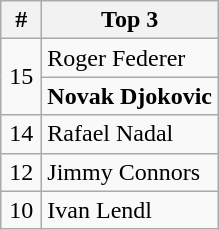<table class="wikitable" style="display:inline-table;">
<tr>
<th width=20>#</th>
<th>Top 3</th>
</tr>
<tr>
<td rowspan="2" style="text-align:center;">15</td>
<td> Roger Federer</td>
</tr>
<tr>
<td> <strong>Novak Djokovic</strong></td>
</tr>
<tr>
<td style="text-align:center;">14</td>
<td> Rafael Nadal</td>
</tr>
<tr>
<td style="text-align:center;">12</td>
<td> Jimmy Connors</td>
</tr>
<tr>
<td style="text-align:center;">10</td>
<td> Ivan Lendl</td>
</tr>
</table>
